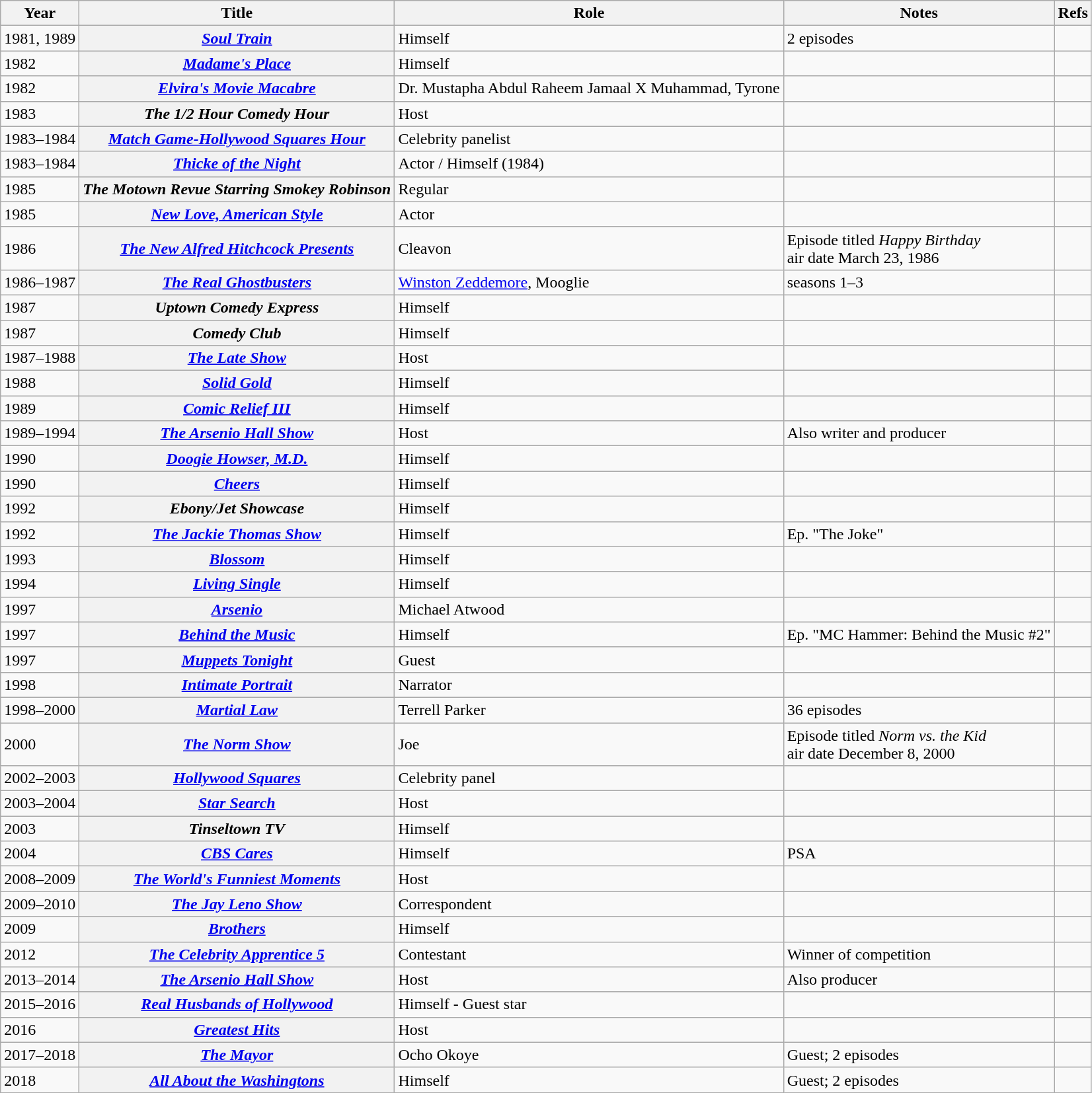<table class="wikitable sortable">
<tr>
<th scope="col">Year</th>
<th scope="col">Title</th>
<th scope="col">Role</th>
<th scope="col" class="unsortable">Notes</th>
<th scope="col" class="unsortable">Refs</th>
</tr>
<tr>
<td>1981, 1989</td>
<th scope="row"><em><a href='#'>Soul Train</a></em></th>
<td>Himself</td>
<td>2 episodes</td>
<td></td>
</tr>
<tr>
<td>1982</td>
<th scope="row"><em><a href='#'>Madame's Place</a></em></th>
<td>Himself</td>
<td></td>
<td></td>
</tr>
<tr>
<td>1982</td>
<th scope="row"><em><a href='#'>Elvira's Movie Macabre</a></em></th>
<td>Dr. Mustapha Abdul Raheem Jamaal X Muhammad, Tyrone</td>
<td></td>
<td></td>
</tr>
<tr>
<td>1983</td>
<th scope="row"><em>The 1/2 Hour Comedy Hour</em></th>
<td>Host</td>
<td></td>
<td></td>
</tr>
<tr>
<td>1983–1984</td>
<th scope="row"><em><a href='#'>Match Game-Hollywood Squares Hour</a></em></th>
<td>Celebrity panelist</td>
<td></td>
<td></td>
</tr>
<tr>
<td>1983–1984</td>
<th scope="row"><em><a href='#'>Thicke of the Night</a></em></th>
<td>Actor / Himself (1984)</td>
<td></td>
<td></td>
</tr>
<tr>
<td>1985</td>
<th scope="row"><em>The Motown Revue Starring Smokey Robinson</em></th>
<td>Regular</td>
<td></td>
<td></td>
</tr>
<tr>
<td>1985</td>
<th scope="row"><em><a href='#'>New Love, American Style</a></em></th>
<td>Actor</td>
<td></td>
<td></td>
</tr>
<tr>
<td>1986</td>
<th scope="row"><em><a href='#'>The New Alfred Hitchcock Presents</a></em></th>
<td>Cleavon</td>
<td>Episode titled <em>Happy Birthday</em><br>air date March 23, 1986</td>
<td></td>
</tr>
<tr>
<td>1986–1987</td>
<th scope="row"><em><a href='#'>The Real Ghostbusters</a></em></th>
<td><a href='#'>Winston Zeddemore</a>, Mooglie</td>
<td>seasons 1–3</td>
<td></td>
</tr>
<tr>
<td>1987</td>
<th scope="row"><em>Uptown Comedy Express</em></th>
<td>Himself</td>
<td></td>
<td></td>
</tr>
<tr>
<td>1987</td>
<th scope="row"><em>Comedy Club</em></th>
<td>Himself</td>
<td></td>
<td></td>
</tr>
<tr>
<td>1987–1988</td>
<th scope="row"><em><a href='#'>The Late Show</a></em></th>
<td>Host</td>
<td></td>
<td></td>
</tr>
<tr>
<td>1988</td>
<th scope="row"><em><a href='#'>Solid Gold</a></em></th>
<td>Himself</td>
<td></td>
<td></td>
</tr>
<tr>
<td>1989</td>
<th scope="row"><em><a href='#'>Comic Relief III</a></em></th>
<td>Himself</td>
<td></td>
<td></td>
</tr>
<tr>
<td>1989–1994</td>
<th scope="row"><em><a href='#'>The Arsenio Hall Show</a></em></th>
<td>Host</td>
<td>Also writer and producer</td>
<td></td>
</tr>
<tr>
<td>1990</td>
<th scope="row"><em><a href='#'>Doogie Howser, M.D.</a></em></th>
<td>Himself</td>
<td></td>
<td></td>
</tr>
<tr>
<td>1990</td>
<th scope="row"><em><a href='#'>Cheers</a></em></th>
<td>Himself</td>
<td></td>
<td></td>
</tr>
<tr>
<td>1992</td>
<th scope="row"><em>Ebony/Jet Showcase</em></th>
<td>Himself</td>
<td></td>
<td></td>
</tr>
<tr>
<td>1992</td>
<th scope="row"><em><a href='#'>The Jackie Thomas Show</a></em></th>
<td>Himself</td>
<td>Ep. "The Joke"</td>
<td></td>
</tr>
<tr>
<td>1993</td>
<th scope="row"><em><a href='#'>Blossom</a></em></th>
<td>Himself</td>
<td></td>
<td></td>
</tr>
<tr>
<td>1994</td>
<th scope="row"><em><a href='#'>Living Single</a></em></th>
<td>Himself</td>
<td></td>
<td></td>
</tr>
<tr>
<td>1997</td>
<th scope="row"><em><a href='#'>Arsenio</a></em></th>
<td>Michael Atwood</td>
<td></td>
<td></td>
</tr>
<tr>
<td>1997</td>
<th scope="row"><em><a href='#'>Behind the Music</a></em></th>
<td>Himself</td>
<td>Ep. "MC Hammer: Behind the Music #2"</td>
<td></td>
</tr>
<tr>
<td>1997</td>
<th scope="row"><em><a href='#'>Muppets Tonight</a></em></th>
<td>Guest</td>
<td></td>
<td></td>
</tr>
<tr>
<td>1998</td>
<th scope="row"><em><a href='#'>Intimate Portrait</a></em></th>
<td>Narrator</td>
<td></td>
<td></td>
</tr>
<tr>
<td>1998–2000</td>
<th scope="row"><em><a href='#'>Martial Law</a></em></th>
<td>Terrell Parker</td>
<td>36 episodes</td>
<td></td>
</tr>
<tr>
<td>2000</td>
<th scope="row"><em><a href='#'>The Norm Show</a></em></th>
<td>Joe</td>
<td>Episode titled <em>Norm vs. the Kid</em><br>air date December 8, 2000</td>
<td></td>
</tr>
<tr>
<td>2002–2003</td>
<th scope="row"><em><a href='#'>Hollywood Squares</a></em></th>
<td>Celebrity panel</td>
<td></td>
<td></td>
</tr>
<tr>
<td>2003–2004</td>
<th scope="row"><em><a href='#'>Star Search</a></em></th>
<td>Host</td>
<td></td>
<td></td>
</tr>
<tr>
<td>2003</td>
<th scope="row"><em>Tinseltown TV</em></th>
<td>Himself</td>
<td></td>
<td></td>
</tr>
<tr>
<td>2004</td>
<th scope="row"><em><a href='#'>CBS Cares</a></em></th>
<td>Himself</td>
<td>PSA</td>
<td></td>
</tr>
<tr>
<td>2008–2009</td>
<th scope="row"><em><a href='#'>The World's Funniest Moments</a></em></th>
<td>Host</td>
<td></td>
<td></td>
</tr>
<tr>
<td>2009–2010</td>
<th scope="row"><em><a href='#'>The Jay Leno Show</a></em></th>
<td>Correspondent</td>
<td></td>
<td></td>
</tr>
<tr>
<td>2009</td>
<th scope="row"><em><a href='#'>Brothers</a></em></th>
<td>Himself</td>
<td></td>
<td></td>
</tr>
<tr>
<td>2012</td>
<th scope="row"><em><a href='#'>The Celebrity Apprentice 5</a></em></th>
<td>Contestant</td>
<td>Winner of competition</td>
<td></td>
</tr>
<tr>
<td>2013–2014</td>
<th scope="row"><em><a href='#'>The Arsenio Hall Show</a></em></th>
<td>Host</td>
<td>Also producer</td>
<td></td>
</tr>
<tr>
<td>2015–2016</td>
<th scope="row"><em><a href='#'>Real Husbands of Hollywood</a></em></th>
<td>Himself - Guest star</td>
<td></td>
<td></td>
</tr>
<tr>
<td>2016</td>
<th scope="row"><em><a href='#'>Greatest Hits</a></em></th>
<td>Host</td>
<td></td>
<td></td>
</tr>
<tr>
<td>2017–2018</td>
<th scope="row"><em><a href='#'>The Mayor</a></em></th>
<td>Ocho Okoye</td>
<td>Guest; 2 episodes</td>
<td></td>
</tr>
<tr>
<td>2018</td>
<th scope="row"><em><a href='#'>All About the Washingtons</a></em></th>
<td>Himself</td>
<td>Guest; 2 episodes</td>
<td></td>
</tr>
</table>
